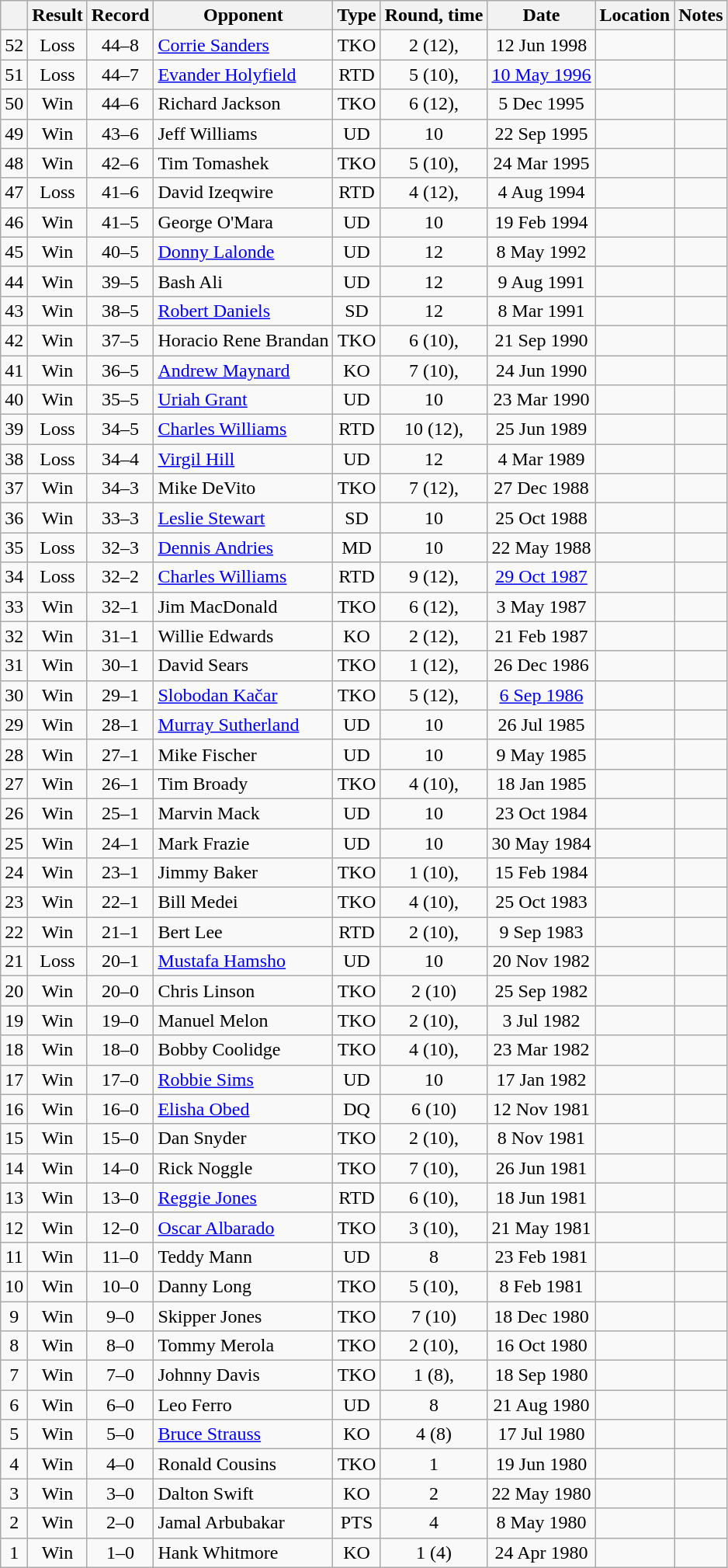<table class="wikitable" style="text-align:center">
<tr>
<th></th>
<th>Result</th>
<th>Record</th>
<th>Opponent</th>
<th>Type</th>
<th>Round, time</th>
<th>Date</th>
<th>Location</th>
<th>Notes</th>
</tr>
<tr>
<td>52</td>
<td>Loss</td>
<td>44–8</td>
<td align=left><a href='#'>Corrie Sanders</a></td>
<td>TKO</td>
<td>2 (12), </td>
<td>12 Jun 1998</td>
<td align=left></td>
<td align=left></td>
</tr>
<tr>
<td>51</td>
<td>Loss</td>
<td>44–7</td>
<td align=left><a href='#'>Evander Holyfield</a></td>
<td>RTD</td>
<td>5 (10), </td>
<td><a href='#'>10 May 1996</a></td>
<td align=left></td>
<td align=left></td>
</tr>
<tr>
<td>50</td>
<td>Win</td>
<td>44–6</td>
<td align=left>Richard Jackson</td>
<td>TKO</td>
<td>6 (12), </td>
<td>5 Dec 1995</td>
<td align=left></td>
<td align=left></td>
</tr>
<tr>
<td>49</td>
<td>Win</td>
<td>43–6</td>
<td align=left>Jeff Williams</td>
<td>UD</td>
<td>10</td>
<td>22 Sep 1995</td>
<td align=left></td>
<td align=left></td>
</tr>
<tr>
<td>48</td>
<td>Win</td>
<td>42–6</td>
<td align=left>Tim Tomashek</td>
<td>TKO</td>
<td>5 (10), </td>
<td>24 Mar 1995</td>
<td align=left></td>
<td align=left></td>
</tr>
<tr>
<td>47</td>
<td>Loss</td>
<td>41–6</td>
<td align=left>David Izeqwire</td>
<td>RTD</td>
<td>4 (12), </td>
<td>4 Aug 1994</td>
<td align=left></td>
<td align=left></td>
</tr>
<tr>
<td>46</td>
<td>Win</td>
<td>41–5</td>
<td align=left>George O'Mara</td>
<td>UD</td>
<td>10</td>
<td>19 Feb 1994</td>
<td align=left></td>
<td align=left></td>
</tr>
<tr>
<td>45</td>
<td>Win</td>
<td>40–5</td>
<td align=left><a href='#'>Donny Lalonde</a></td>
<td>UD</td>
<td>12</td>
<td>8 May 1992</td>
<td align=left></td>
<td align=left></td>
</tr>
<tr>
<td>44</td>
<td>Win</td>
<td>39–5</td>
<td align=left>Bash Ali</td>
<td>UD</td>
<td>12</td>
<td>9 Aug 1991</td>
<td align=left></td>
<td align=left></td>
</tr>
<tr>
<td>43</td>
<td>Win</td>
<td>38–5</td>
<td align=left><a href='#'>Robert Daniels</a></td>
<td>SD</td>
<td>12</td>
<td>8 Mar 1991</td>
<td align=left></td>
<td align=left></td>
</tr>
<tr>
<td>42</td>
<td>Win</td>
<td>37–5</td>
<td align=left>Horacio Rene Brandan</td>
<td>TKO</td>
<td>6 (10), </td>
<td>21 Sep 1990</td>
<td align=left></td>
<td align=left></td>
</tr>
<tr>
<td>41</td>
<td>Win</td>
<td>36–5</td>
<td align=left><a href='#'>Andrew Maynard</a></td>
<td>KO</td>
<td>7 (10), </td>
<td>24 Jun 1990</td>
<td align=left></td>
<td align=left></td>
</tr>
<tr>
<td>40</td>
<td>Win</td>
<td>35–5</td>
<td align=left><a href='#'>Uriah Grant</a></td>
<td>UD</td>
<td>10</td>
<td>23 Mar 1990</td>
<td align=left></td>
<td align=left></td>
</tr>
<tr>
<td>39</td>
<td>Loss</td>
<td>34–5</td>
<td align=left><a href='#'>Charles Williams</a></td>
<td>RTD</td>
<td>10 (12), </td>
<td>25 Jun 1989</td>
<td align=left></td>
<td align=left></td>
</tr>
<tr>
<td>38</td>
<td>Loss</td>
<td>34–4</td>
<td align=left><a href='#'>Virgil Hill</a></td>
<td>UD</td>
<td>12</td>
<td>4 Mar 1989</td>
<td align=left></td>
<td align=left></td>
</tr>
<tr>
<td>37</td>
<td>Win</td>
<td>34–3</td>
<td align=left>Mike DeVito</td>
<td>TKO</td>
<td>7 (12), </td>
<td>27 Dec 1988</td>
<td align=left></td>
<td align=left></td>
</tr>
<tr>
<td>36</td>
<td>Win</td>
<td>33–3</td>
<td align=left><a href='#'>Leslie Stewart</a></td>
<td>SD</td>
<td>10</td>
<td>25 Oct 1988</td>
<td align=left></td>
<td align=left></td>
</tr>
<tr>
<td>35</td>
<td>Loss</td>
<td>32–3</td>
<td align=left><a href='#'>Dennis Andries</a></td>
<td>MD</td>
<td>10</td>
<td>22 May 1988</td>
<td align=left></td>
<td align=left></td>
</tr>
<tr>
<td>34</td>
<td>Loss</td>
<td>32–2</td>
<td align=left><a href='#'>Charles Williams</a></td>
<td>RTD</td>
<td>9 (12), </td>
<td><a href='#'>29 Oct 1987</a></td>
<td align=left></td>
<td align=left></td>
</tr>
<tr>
<td>33</td>
<td>Win</td>
<td>32–1</td>
<td align=left>Jim MacDonald</td>
<td>TKO</td>
<td>6 (12), </td>
<td>3 May 1987</td>
<td align=left></td>
<td align=left></td>
</tr>
<tr>
<td>32</td>
<td>Win</td>
<td>31–1</td>
<td align=left>Willie Edwards</td>
<td>KO</td>
<td>2 (12), </td>
<td>21 Feb 1987</td>
<td align=left></td>
<td align=left></td>
</tr>
<tr>
<td>31</td>
<td>Win</td>
<td>30–1</td>
<td align=left>David Sears</td>
<td>TKO</td>
<td>1 (12), </td>
<td>26 Dec 1986</td>
<td align=left></td>
<td align=left></td>
</tr>
<tr>
<td>30</td>
<td>Win</td>
<td>29–1</td>
<td align=left><a href='#'>Slobodan Kačar</a></td>
<td>TKO</td>
<td>5 (12), </td>
<td><a href='#'>6 Sep 1986</a></td>
<td align=left></td>
<td align=left></td>
</tr>
<tr>
<td>29</td>
<td>Win</td>
<td>28–1</td>
<td align=left><a href='#'>Murray Sutherland</a></td>
<td>UD</td>
<td>10</td>
<td>26 Jul 1985</td>
<td align=left></td>
<td align=left></td>
</tr>
<tr>
<td>28</td>
<td>Win</td>
<td>27–1</td>
<td align=left>Mike Fischer</td>
<td>UD</td>
<td>10</td>
<td>9 May 1985</td>
<td align=left></td>
<td align=left></td>
</tr>
<tr>
<td>27</td>
<td>Win</td>
<td>26–1</td>
<td align=left>Tim Broady</td>
<td>TKO</td>
<td>4 (10), </td>
<td>18 Jan 1985</td>
<td align=left></td>
<td align=left></td>
</tr>
<tr>
<td>26</td>
<td>Win</td>
<td>25–1</td>
<td align=left>Marvin Mack</td>
<td>UD</td>
<td>10</td>
<td>23 Oct 1984</td>
<td align=left></td>
<td align=left></td>
</tr>
<tr>
<td>25</td>
<td>Win</td>
<td>24–1</td>
<td align=left>Mark Frazie</td>
<td>UD</td>
<td>10</td>
<td>30 May 1984</td>
<td align=left></td>
<td align=left></td>
</tr>
<tr>
<td>24</td>
<td>Win</td>
<td>23–1</td>
<td align=left>Jimmy Baker</td>
<td>TKO</td>
<td>1 (10), </td>
<td>15 Feb 1984</td>
<td align=left></td>
<td align=left></td>
</tr>
<tr>
<td>23</td>
<td>Win</td>
<td>22–1</td>
<td align=left>Bill Medei</td>
<td>TKO</td>
<td>4 (10), </td>
<td>25 Oct 1983</td>
<td align=left></td>
<td align=left></td>
</tr>
<tr>
<td>22</td>
<td>Win</td>
<td>21–1</td>
<td align=left>Bert Lee</td>
<td>RTD</td>
<td>2 (10), </td>
<td>9 Sep 1983</td>
<td align=left></td>
<td align=left></td>
</tr>
<tr>
<td>21</td>
<td>Loss</td>
<td>20–1</td>
<td align=left><a href='#'>Mustafa Hamsho</a></td>
<td>UD</td>
<td>10</td>
<td>20 Nov 1982</td>
<td align=left></td>
<td align=left></td>
</tr>
<tr>
<td>20</td>
<td>Win</td>
<td>20–0</td>
<td align=left>Chris Linson</td>
<td>TKO</td>
<td>2 (10)</td>
<td>25 Sep 1982</td>
<td align=left></td>
<td align=left></td>
</tr>
<tr>
<td>19</td>
<td>Win</td>
<td>19–0</td>
<td align=left>Manuel Melon</td>
<td>TKO</td>
<td>2 (10), </td>
<td>3 Jul 1982</td>
<td align=left></td>
<td align=left></td>
</tr>
<tr>
<td>18</td>
<td>Win</td>
<td>18–0</td>
<td align=left>Bobby Coolidge</td>
<td>TKO</td>
<td>4 (10), </td>
<td>23 Mar 1982</td>
<td align=left></td>
<td align=left></td>
</tr>
<tr>
<td>17</td>
<td>Win</td>
<td>17–0</td>
<td align=left><a href='#'>Robbie Sims</a></td>
<td>UD</td>
<td>10</td>
<td>17 Jan 1982</td>
<td align=left></td>
<td align=left></td>
</tr>
<tr>
<td>16</td>
<td>Win</td>
<td>16–0</td>
<td align=left><a href='#'>Elisha Obed</a></td>
<td>DQ</td>
<td>6 (10)</td>
<td>12 Nov 1981</td>
<td align=left></td>
<td align=left></td>
</tr>
<tr>
<td>15</td>
<td>Win</td>
<td>15–0</td>
<td align=left>Dan Snyder</td>
<td>TKO</td>
<td>2 (10), </td>
<td>8 Nov 1981</td>
<td align=left></td>
<td align=left></td>
</tr>
<tr>
<td>14</td>
<td>Win</td>
<td>14–0</td>
<td align=left>Rick Noggle</td>
<td>TKO</td>
<td>7 (10), </td>
<td>26 Jun 1981</td>
<td align=left></td>
<td align=left></td>
</tr>
<tr>
<td>13</td>
<td>Win</td>
<td>13–0</td>
<td align=left><a href='#'>Reggie Jones</a></td>
<td>RTD</td>
<td>6 (10), </td>
<td>18 Jun 1981</td>
<td align=left></td>
<td align=left></td>
</tr>
<tr>
<td>12</td>
<td>Win</td>
<td>12–0</td>
<td align=left><a href='#'>Oscar Albarado</a></td>
<td>TKO</td>
<td>3 (10), </td>
<td>21 May 1981</td>
<td align=left></td>
<td align=left></td>
</tr>
<tr>
<td>11</td>
<td>Win</td>
<td>11–0</td>
<td align=left>Teddy Mann</td>
<td>UD</td>
<td>8</td>
<td>23 Feb 1981</td>
<td align=left></td>
<td align=left></td>
</tr>
<tr>
<td>10</td>
<td>Win</td>
<td>10–0</td>
<td align=left>Danny Long</td>
<td>TKO</td>
<td>5 (10), </td>
<td>8 Feb 1981</td>
<td align=left></td>
<td align=left></td>
</tr>
<tr>
<td>9</td>
<td>Win</td>
<td>9–0</td>
<td align=left>Skipper Jones</td>
<td>TKO</td>
<td>7 (10)</td>
<td>18 Dec 1980</td>
<td align=left></td>
<td align=left></td>
</tr>
<tr>
<td>8</td>
<td>Win</td>
<td>8–0</td>
<td align=left>Tommy Merola</td>
<td>TKO</td>
<td>2 (10), </td>
<td>16 Oct 1980</td>
<td align=left></td>
<td align=left></td>
</tr>
<tr>
<td>7</td>
<td>Win</td>
<td>7–0</td>
<td align=left>Johnny Davis</td>
<td>TKO</td>
<td>1 (8), </td>
<td>18 Sep 1980</td>
<td align=left></td>
<td align=left></td>
</tr>
<tr>
<td>6</td>
<td>Win</td>
<td>6–0</td>
<td align=left>Leo Ferro</td>
<td>UD</td>
<td>8</td>
<td>21 Aug 1980</td>
<td align=left></td>
<td align=left></td>
</tr>
<tr>
<td>5</td>
<td>Win</td>
<td>5–0</td>
<td align=left><a href='#'>Bruce Strauss</a></td>
<td>KO</td>
<td>4 (8)</td>
<td>17 Jul 1980</td>
<td align=left></td>
<td align=left></td>
</tr>
<tr>
<td>4</td>
<td>Win</td>
<td>4–0</td>
<td align=left>Ronald Cousins</td>
<td>TKO</td>
<td>1</td>
<td>19 Jun 1980</td>
<td align=left></td>
<td align=left></td>
</tr>
<tr>
<td>3</td>
<td>Win</td>
<td>3–0</td>
<td align=left>Dalton Swift</td>
<td>KO</td>
<td>2</td>
<td>22 May 1980</td>
<td align=left></td>
<td align=left></td>
</tr>
<tr>
<td>2</td>
<td>Win</td>
<td>2–0</td>
<td align=left>Jamal Arbubakar</td>
<td>PTS</td>
<td>4</td>
<td>8 May 1980</td>
<td align=left></td>
<td align=left></td>
</tr>
<tr>
<td>1</td>
<td>Win</td>
<td>1–0</td>
<td align=left>Hank Whitmore</td>
<td>KO</td>
<td>1 (4)</td>
<td>24 Apr 1980</td>
<td align=left></td>
<td align=left></td>
</tr>
</table>
